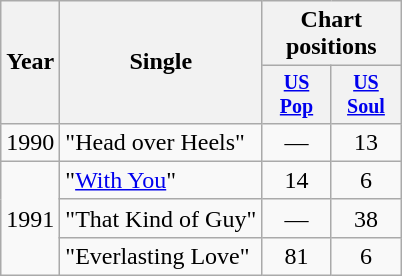<table class="wikitable" style="text-align:center;">
<tr>
<th rowspan="2">Year</th>
<th rowspan="2">Single</th>
<th colspan="2">Chart positions</th>
</tr>
<tr style="font-size:smaller;">
<th width="40"><a href='#'>US<br>Pop</a></th>
<th width="40"><a href='#'>US<br>Soul</a></th>
</tr>
<tr>
<td rowspan="1">1990</td>
<td align="left">"Head over Heels"</td>
<td>—</td>
<td>13</td>
</tr>
<tr>
<td rowspan="3">1991</td>
<td align="left">"<a href='#'>With You</a>"</td>
<td>14</td>
<td>6</td>
</tr>
<tr>
<td align="left">"That Kind of Guy"</td>
<td>—</td>
<td>38</td>
</tr>
<tr>
<td align="left">"Everlasting Love"</td>
<td>81</td>
<td>6</td>
</tr>
</table>
